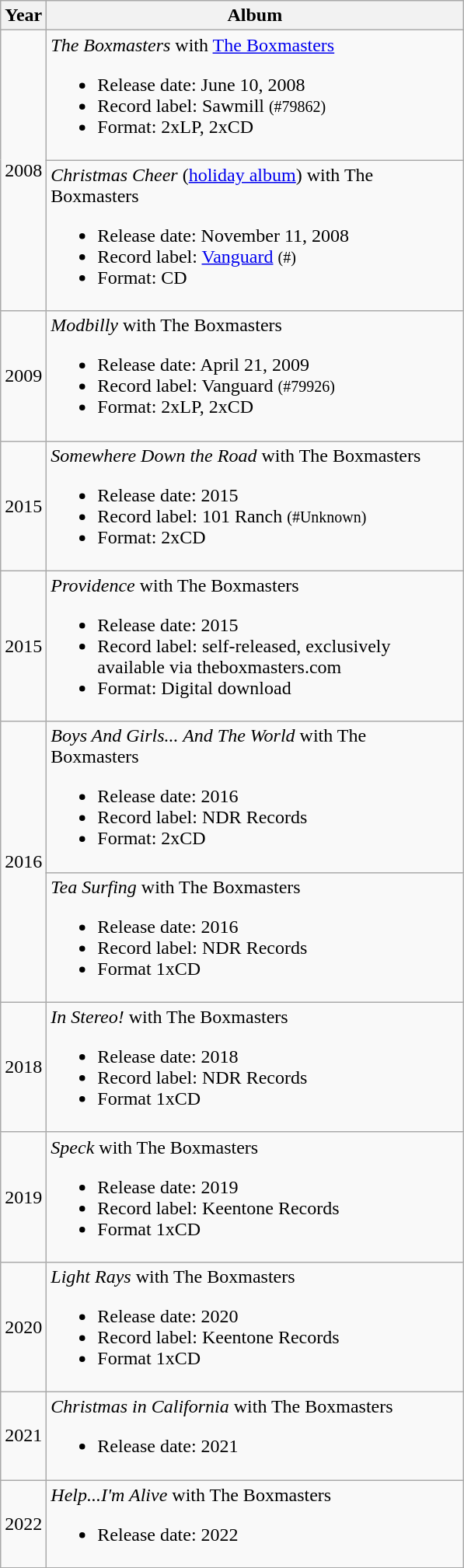<table class="wikitable">
<tr>
<th>Year</th>
<th width=350>Album</th>
</tr>
<tr>
<td rowspan=2>2008</td>
<td><em>The Boxmasters</em> with <a href='#'>The Boxmasters</a><br><ul><li>Release date: June 10, 2008</li><li>Record label: Sawmill <small>(#79862)</small></li><li>Format: 2xLP, 2xCD</li></ul></td>
</tr>
<tr>
<td><em>Christmas Cheer</em> (<a href='#'>holiday album</a>) with The Boxmasters<br><ul><li>Release date: November 11, 2008</li><li>Record label: <a href='#'>Vanguard</a> <small>(#)</small></li><li>Format: CD</li></ul></td>
</tr>
<tr>
<td>2009</td>
<td><em>Modbilly </em> with The Boxmasters<br><ul><li>Release date: April 21, 2009</li><li>Record label: Vanguard <small>(#79926)</small></li><li>Format: 2xLP, 2xCD</li></ul></td>
</tr>
<tr>
<td>2015</td>
<td><em>Somewhere Down the Road</em> with The Boxmasters<br><ul><li>Release date: 2015</li><li>Record label: 101 Ranch <small>(#Unknown)</small></li><li>Format: 2xCD</li></ul></td>
</tr>
<tr>
<td>2015</td>
<td><em>Providence</em> with The Boxmasters<br><ul><li>Release date: 2015</li><li>Record label: self-released, exclusively available via theboxmasters.com</li><li>Format: Digital download</li></ul></td>
</tr>
<tr>
<td rowspan="2">2016</td>
<td><em>Boys And Girls... And The World</em> with The Boxmasters<br><ul><li>Release date: 2016</li><li>Record label: NDR Records</li><li>Format: 2xCD</li></ul></td>
</tr>
<tr>
<td><em>Tea Surfing</em> with The Boxmasters<br><ul><li>Release date: 2016</li><li>Record label: NDR Records</li><li>Format 1xCD</li></ul></td>
</tr>
<tr>
<td>2018</td>
<td><em>In Stereo!</em> with The Boxmasters<br><ul><li>Release date: 2018</li><li>Record label: NDR Records</li><li>Format 1xCD</li></ul></td>
</tr>
<tr>
<td>2019</td>
<td><em>Speck</em> with The Boxmasters<br><ul><li>Release date: 2019</li><li>Record label: Keentone Records</li><li>Format 1xCD</li></ul></td>
</tr>
<tr>
<td>2020</td>
<td><em>Light Rays</em> with The Boxmasters<br><ul><li>Release date: 2020</li><li>Record label: Keentone Records</li><li>Format 1xCD</li></ul></td>
</tr>
<tr>
<td>2021</td>
<td><em>Christmas in California</em> with The Boxmasters<br><ul><li>Release date: 2021</li></ul></td>
</tr>
<tr>
<td>2022</td>
<td><em>Help...I'm Alive</em> with The Boxmasters<br><ul><li>Release date: 2022</li></ul></td>
</tr>
</table>
